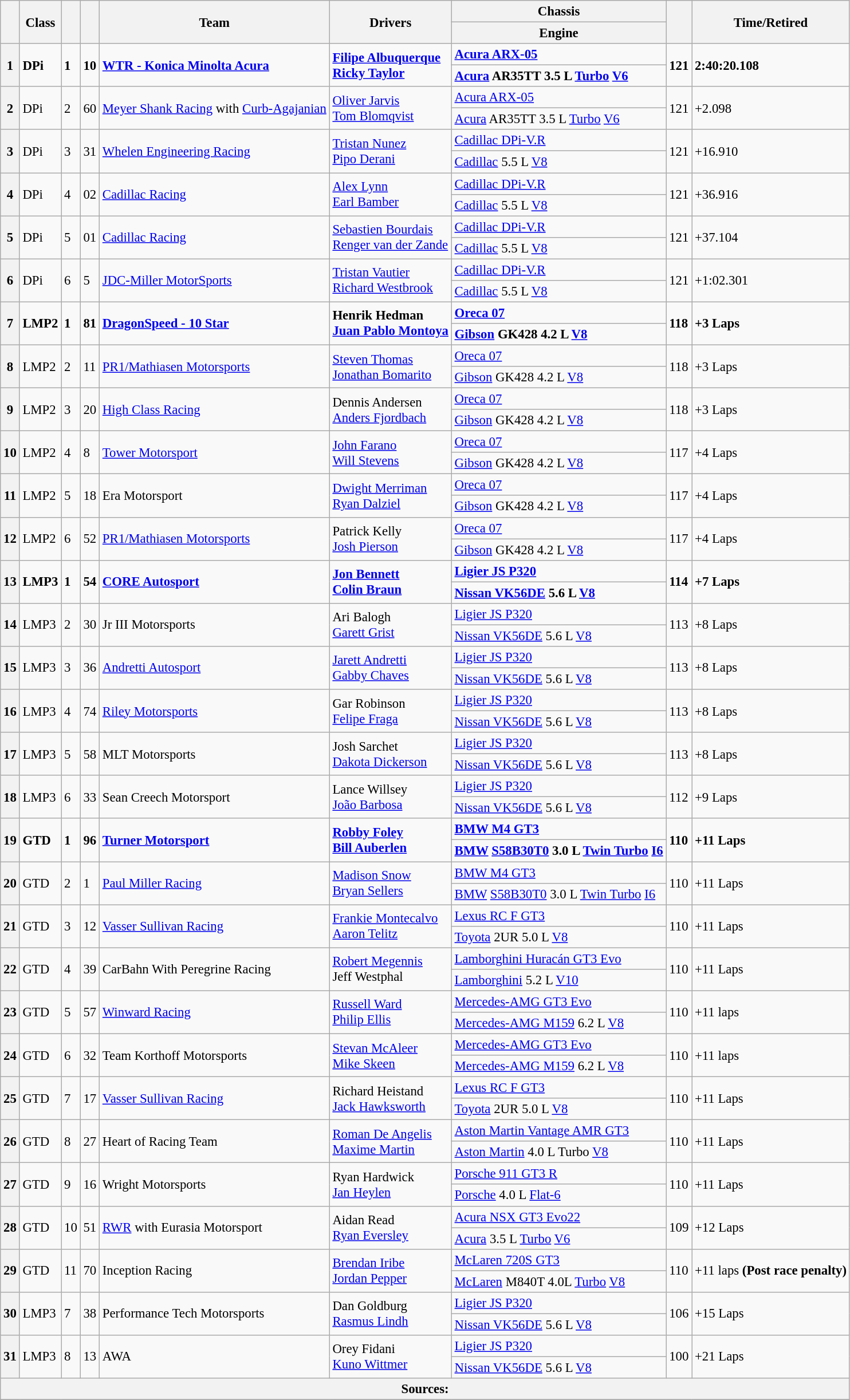<table class="wikitable" style="font-size: 95%;">
<tr>
<th rowspan=2></th>
<th rowspan=2>Class</th>
<th rowspan=2></th>
<th rowspan=2></th>
<th rowspan=2>Team</th>
<th rowspan=2>Drivers</th>
<th>Chassis</th>
<th rowspan=2></th>
<th rowspan=2>Time/Retired</th>
</tr>
<tr>
<th>Engine</th>
</tr>
<tr style="font-weight:bold">
<th rowspan=2>1</th>
<td rowspan=2>DPi</td>
<td rowspan=2>1</td>
<td rowspan=2>10</td>
<td rowspan=2> <a href='#'>WTR - Konica Minolta Acura</a></td>
<td rowspan=2> <a href='#'>Filipe Albuquerque</a><br> <a href='#'>Ricky Taylor</a></td>
<td><a href='#'>Acura ARX-05</a></td>
<td rowspan=2>121</td>
<td rowspan=2>2:40:20.108</td>
</tr>
<tr style="font-weight:bold">
<td><a href='#'>Acura</a> AR35TT 3.5 L <a href='#'>Turbo</a> <a href='#'>V6</a></td>
</tr>
<tr>
<th rowspan=2>2</th>
<td rowspan=2>DPi</td>
<td rowspan=2>2</td>
<td rowspan=2>60</td>
<td rowspan=2> <a href='#'>Meyer Shank Racing</a> with <a href='#'>Curb-Agajanian</a></td>
<td rowspan=2> <a href='#'>Oliver Jarvis</a><br> <a href='#'>Tom Blomqvist</a></td>
<td><a href='#'>Acura ARX-05</a></td>
<td rowspan=2>121</td>
<td rowspan=2>+2.098</td>
</tr>
<tr>
<td><a href='#'>Acura</a> AR35TT 3.5 L <a href='#'>Turbo</a> <a href='#'>V6</a></td>
</tr>
<tr>
<th rowspan=2>3</th>
<td rowspan=2>DPi</td>
<td rowspan=2>3</td>
<td rowspan=2>31</td>
<td rowspan=2> <a href='#'>Whelen Engineering Racing</a></td>
<td rowspan=2> <a href='#'>Tristan Nunez</a><br> <a href='#'>Pipo Derani</a></td>
<td><a href='#'>Cadillac DPi-V.R</a></td>
<td rowspan=2>121</td>
<td rowspan=2>+16.910</td>
</tr>
<tr>
<td><a href='#'>Cadillac</a> 5.5 L <a href='#'>V8</a></td>
</tr>
<tr>
<th rowspan=2>4</th>
<td rowspan=2>DPi</td>
<td rowspan=2>4</td>
<td rowspan=2>02</td>
<td rowspan=2> <a href='#'>Cadillac Racing</a></td>
<td rowspan=2> <a href='#'>Alex Lynn</a><br> <a href='#'>Earl Bamber</a></td>
<td><a href='#'>Cadillac DPi-V.R</a></td>
<td rowspan=2>121</td>
<td rowspan=2>+36.916</td>
</tr>
<tr>
<td><a href='#'>Cadillac</a> 5.5 L <a href='#'>V8</a></td>
</tr>
<tr>
<th rowspan=2>5</th>
<td rowspan=2>DPi</td>
<td rowspan=2>5</td>
<td rowspan=2>01</td>
<td rowspan=2> <a href='#'>Cadillac Racing</a></td>
<td rowspan=2> <a href='#'>Sebastien Bourdais</a><br> <a href='#'>Renger van der Zande</a></td>
<td><a href='#'>Cadillac DPi-V.R</a></td>
<td rowspan=2>121</td>
<td rowspan=2>+37.104</td>
</tr>
<tr>
<td><a href='#'>Cadillac</a> 5.5 L <a href='#'>V8</a></td>
</tr>
<tr>
<th rowspan=2>6</th>
<td rowspan=2>DPi</td>
<td rowspan=2>6</td>
<td rowspan=2>5</td>
<td rowspan=2> <a href='#'>JDC-Miller MotorSports</a></td>
<td rowspan=2> <a href='#'>Tristan Vautier</a><br> <a href='#'>Richard Westbrook</a></td>
<td><a href='#'>Cadillac DPi-V.R</a></td>
<td rowspan=2>121</td>
<td rowspan=2>+1:02.301</td>
</tr>
<tr>
<td><a href='#'>Cadillac</a> 5.5 L <a href='#'>V8</a></td>
</tr>
<tr style="font-weight:bold">
<th rowspan=2>7</th>
<td rowspan=2>LMP2</td>
<td rowspan=2>1</td>
<td rowspan=2>81</td>
<td rowspan=2> <a href='#'>DragonSpeed - 10 Star</a></td>
<td rowspan=2> Henrik Hedman<br> <a href='#'>Juan Pablo Montoya</a></td>
<td><a href='#'>Oreca 07</a></td>
<td rowspan=2>118</td>
<td rowspan=2>+3 Laps</td>
</tr>
<tr style="font-weight:bold">
<td><a href='#'>Gibson</a> GK428 4.2 L <a href='#'>V8</a></td>
</tr>
<tr>
<th rowspan=2>8</th>
<td rowspan=2>LMP2</td>
<td rowspan=2>2</td>
<td rowspan=2>11</td>
<td rowspan=2> <a href='#'>PR1/Mathiasen Motorsports</a></td>
<td rowspan=2> <a href='#'>Steven Thomas</a><br>  <a href='#'>Jonathan Bomarito</a></td>
<td><a href='#'>Oreca 07</a></td>
<td rowspan=2>118</td>
<td rowspan=2>+3 Laps</td>
</tr>
<tr>
<td><a href='#'>Gibson</a> GK428 4.2 L <a href='#'>V8</a></td>
</tr>
<tr>
<th rowspan=2>9</th>
<td rowspan=2>LMP2</td>
<td rowspan=2>3</td>
<td rowspan=2>20</td>
<td rowspan=2> <a href='#'>High Class Racing</a></td>
<td rowspan=2> Dennis Andersen<br> <a href='#'>Anders Fjordbach</a></td>
<td><a href='#'>Oreca 07</a></td>
<td rowspan=2>118</td>
<td rowspan=2>+3 Laps</td>
</tr>
<tr>
<td><a href='#'>Gibson</a> GK428 4.2 L <a href='#'>V8</a></td>
</tr>
<tr>
<th rowspan=2>10</th>
<td rowspan=2>LMP2</td>
<td rowspan=2>4</td>
<td rowspan=2>8</td>
<td rowspan=2> <a href='#'>Tower Motorsport</a></td>
<td rowspan=2> <a href='#'>John Farano</a><br> <a href='#'>Will Stevens</a></td>
<td><a href='#'>Oreca 07</a></td>
<td rowspan=2>117</td>
<td rowspan=2>+4 Laps</td>
</tr>
<tr>
<td><a href='#'>Gibson</a> GK428 4.2 L <a href='#'>V8</a></td>
</tr>
<tr>
<th rowspan=2>11</th>
<td rowspan=2>LMP2</td>
<td rowspan=2>5</td>
<td rowspan=2>18</td>
<td rowspan=2> Era Motorsport</td>
<td rowspan=2> <a href='#'>Dwight Merriman</a><br> <a href='#'>Ryan Dalziel</a></td>
<td><a href='#'>Oreca 07</a></td>
<td rowspan=2>117</td>
<td rowspan=2>+4 Laps</td>
</tr>
<tr>
<td><a href='#'>Gibson</a> GK428 4.2 L <a href='#'>V8</a></td>
</tr>
<tr>
<th rowspan=2>12</th>
<td rowspan=2>LMP2</td>
<td rowspan=2>6</td>
<td rowspan=2>52</td>
<td rowspan=2> <a href='#'>PR1/Mathiasen Motorsports</a></td>
<td rowspan=2> Patrick Kelly<br> <a href='#'>Josh Pierson</a></td>
<td><a href='#'>Oreca 07</a></td>
<td rowspan=2>117</td>
<td rowspan=2>+4 Laps</td>
</tr>
<tr>
<td><a href='#'>Gibson</a> GK428 4.2 L <a href='#'>V8</a></td>
</tr>
<tr style="font-weight:bold">
<th rowspan=2>13</th>
<td rowspan=2>LMP3</td>
<td rowspan=2>1</td>
<td rowspan=2>54</td>
<td rowspan=2> <a href='#'>CORE Autosport</a></td>
<td rowspan=2> <a href='#'>Jon Bennett</a><br> <a href='#'>Colin Braun</a></td>
<td><a href='#'>Ligier JS P320</a></td>
<td rowspan=2>114</td>
<td rowspan=2>+7 Laps</td>
</tr>
<tr style="font-weight:bold">
<td><a href='#'>Nissan VK56DE</a> 5.6 L <a href='#'>V8</a></td>
</tr>
<tr>
<th rowspan=2>14</th>
<td rowspan=2>LMP3</td>
<td rowspan=2>2</td>
<td rowspan=2>30</td>
<td rowspan=2> Jr III Motorsports</td>
<td rowspan=2> Ari Balogh<br> <a href='#'>Garett Grist</a></td>
<td><a href='#'>Ligier JS P320</a></td>
<td rowspan=2>113</td>
<td rowspan=2>+8 Laps</td>
</tr>
<tr>
<td><a href='#'>Nissan VK56DE</a> 5.6 L <a href='#'>V8</a></td>
</tr>
<tr>
<th rowspan=2>15</th>
<td rowspan=2>LMP3</td>
<td rowspan=2>3</td>
<td rowspan=2>36</td>
<td rowspan=2> <a href='#'>Andretti Autosport</a></td>
<td rowspan=2> <a href='#'>Jarett Andretti</a><br> <a href='#'>Gabby Chaves</a></td>
<td><a href='#'>Ligier JS P320</a></td>
<td rowspan=2>113</td>
<td rowspan=2>+8 Laps</td>
</tr>
<tr>
<td><a href='#'>Nissan VK56DE</a> 5.6 L <a href='#'>V8</a></td>
</tr>
<tr>
<th rowspan=2>16</th>
<td rowspan=2>LMP3</td>
<td rowspan=2>4</td>
<td rowspan=2>74</td>
<td rowspan=2> <a href='#'>Riley Motorsports</a></td>
<td rowspan=2> Gar Robinson<br> <a href='#'>Felipe Fraga</a></td>
<td><a href='#'>Ligier JS P320</a></td>
<td rowspan=2>113</td>
<td rowspan=2>+8 Laps</td>
</tr>
<tr>
<td><a href='#'>Nissan VK56DE</a> 5.6 L <a href='#'>V8</a></td>
</tr>
<tr>
<th rowspan=2>17</th>
<td rowspan=2>LMP3</td>
<td rowspan=2>5</td>
<td rowspan=2>58</td>
<td rowspan=2> MLT Motorsports</td>
<td rowspan=2> Josh Sarchet<br> <a href='#'>Dakota Dickerson</a></td>
<td><a href='#'>Ligier JS P320</a></td>
<td rowspan=2>113</td>
<td rowspan=2>+8 Laps</td>
</tr>
<tr>
<td><a href='#'>Nissan VK56DE</a> 5.6 L <a href='#'>V8</a></td>
</tr>
<tr>
<th rowspan=2>18</th>
<td rowspan=2>LMP3</td>
<td rowspan=2>6</td>
<td rowspan=2>33</td>
<td rowspan=2> Sean Creech Motorsport</td>
<td rowspan=2> Lance Willsey<br> <a href='#'>João Barbosa</a></td>
<td><a href='#'>Ligier JS P320</a></td>
<td rowspan=2>112</td>
<td rowspan=2>+9 Laps</td>
</tr>
<tr>
<td><a href='#'>Nissan VK56DE</a> 5.6 L <a href='#'>V8</a></td>
</tr>
<tr style="font-weight:bold">
<th rowspan=2>19</th>
<td rowspan=2>GTD</td>
<td rowspan=2>1</td>
<td rowspan=2>96</td>
<td rowspan=2> <a href='#'>Turner Motorsport</a></td>
<td rowspan=2> <a href='#'>Robby Foley</a><br> <a href='#'>Bill Auberlen</a></td>
<td><a href='#'>BMW M4 GT3</a></td>
<td rowspan=2>110</td>
<td rowspan=2>+11 Laps</td>
</tr>
<tr style="font-weight:bold">
<td><a href='#'>BMW</a> <a href='#'>S58B30T0</a> 3.0 L <a href='#'>Twin Turbo</a> <a href='#'>I6</a></td>
</tr>
<tr>
<th rowspan=2>20</th>
<td rowspan=2>GTD</td>
<td rowspan=2>2</td>
<td rowspan=2>1</td>
<td rowspan=2> <a href='#'>Paul Miller Racing</a></td>
<td rowspan=2> <a href='#'>Madison Snow</a><br> <a href='#'>Bryan Sellers</a></td>
<td><a href='#'>BMW M4 GT3</a></td>
<td rowspan=2>110</td>
<td rowspan=2>+11 Laps</td>
</tr>
<tr>
<td><a href='#'>BMW</a> <a href='#'>S58B30T0</a> 3.0 L <a href='#'>Twin Turbo</a> <a href='#'>I6</a></td>
</tr>
<tr>
<th rowspan=2>21</th>
<td rowspan=2>GTD</td>
<td rowspan=2>3</td>
<td rowspan=2>12</td>
<td rowspan=2> <a href='#'>Vasser Sullivan Racing</a></td>
<td rowspan=2> <a href='#'>Frankie Montecalvo</a><br> <a href='#'>Aaron Telitz</a></td>
<td><a href='#'>Lexus RC F GT3</a></td>
<td rowspan=2>110</td>
<td rowspan=2>+11 Laps</td>
</tr>
<tr>
<td><a href='#'>Toyota</a> 2UR 5.0 L <a href='#'>V8</a></td>
</tr>
<tr>
<th rowspan=2>22</th>
<td rowspan=2>GTD</td>
<td rowspan=2>4</td>
<td rowspan=2>39</td>
<td rowspan=2> CarBahn With Peregrine Racing</td>
<td rowspan=2> <a href='#'>Robert Megennis</a><br> Jeff Westphal</td>
<td><a href='#'>Lamborghini Huracán GT3 Evo</a></td>
<td rowspan=2>110</td>
<td rowspan=2>+11 Laps</td>
</tr>
<tr>
<td><a href='#'>Lamborghini</a> 5.2 L <a href='#'>V10</a></td>
</tr>
<tr>
<th rowspan=2>23</th>
<td rowspan=2>GTD</td>
<td rowspan=2>5</td>
<td rowspan=2>57</td>
<td rowspan=2> <a href='#'>Winward Racing</a></td>
<td rowspan=2> <a href='#'>Russell Ward</a><br> <a href='#'>Philip Ellis</a></td>
<td><a href='#'>Mercedes-AMG GT3 Evo</a></td>
<td rowspan=2>110</td>
<td rowspan=2>+11 laps</td>
</tr>
<tr>
<td><a href='#'>Mercedes-AMG M159</a> 6.2 L <a href='#'>V8</a></td>
</tr>
<tr>
<th rowspan=2>24</th>
<td rowspan=2>GTD</td>
<td rowspan=2>6</td>
<td rowspan=2>32</td>
<td rowspan=2> Team Korthoff Motorsports</td>
<td rowspan=2> <a href='#'>Stevan McAleer</a><br> <a href='#'>Mike Skeen</a></td>
<td><a href='#'>Mercedes-AMG GT3 Evo</a></td>
<td rowspan=2>110</td>
<td rowspan=2>+11 laps</td>
</tr>
<tr>
<td><a href='#'>Mercedes-AMG M159</a> 6.2 L <a href='#'>V8</a></td>
</tr>
<tr>
<th rowspan=2>25</th>
<td rowspan=2>GTD</td>
<td rowspan=2>7</td>
<td rowspan=2>17</td>
<td rowspan=2> <a href='#'>Vasser Sullivan Racing</a></td>
<td rowspan=2> Richard Heistand<br> <a href='#'>Jack Hawksworth</a></td>
<td><a href='#'>Lexus RC F GT3</a></td>
<td rowspan=2>110</td>
<td rowspan=2>+11 Laps</td>
</tr>
<tr>
<td><a href='#'>Toyota</a> 2UR 5.0 L <a href='#'>V8</a></td>
</tr>
<tr>
<th rowspan=2>26</th>
<td rowspan=2>GTD</td>
<td rowspan=2>8</td>
<td rowspan=2>27</td>
<td rowspan=2> Heart of Racing Team</td>
<td rowspan=2> <a href='#'>Roman De Angelis</a><br> <a href='#'>Maxime Martin</a></td>
<td><a href='#'>Aston Martin Vantage AMR GT3</a></td>
<td rowspan=2>110</td>
<td rowspan=2>+11 Laps</td>
</tr>
<tr>
<td><a href='#'>Aston Martin</a> 4.0 L Turbo <a href='#'>V8</a></td>
</tr>
<tr>
<th rowspan=2>27</th>
<td rowspan=2>GTD</td>
<td rowspan=2>9</td>
<td rowspan=2>16</td>
<td rowspan=2> Wright Motorsports</td>
<td rowspan=2> Ryan Hardwick<br> <a href='#'>Jan Heylen</a></td>
<td><a href='#'>Porsche 911 GT3 R</a></td>
<td rowspan=2>110</td>
<td rowspan=2>+11 Laps</td>
</tr>
<tr>
<td><a href='#'>Porsche</a> 4.0 L <a href='#'>Flat-6</a></td>
</tr>
<tr>
<th rowspan=2>28</th>
<td rowspan=2>GTD</td>
<td rowspan=2>10</td>
<td rowspan=2>51</td>
<td rowspan=2> <a href='#'>RWR</a> with Eurasia Motorsport</td>
<td rowspan=2> Aidan Read<br> <a href='#'>Ryan Eversley</a></td>
<td><a href='#'>Acura NSX GT3 Evo22</a></td>
<td rowspan=2>109</td>
<td rowspan=2>+12 Laps</td>
</tr>
<tr>
<td><a href='#'>Acura</a> 3.5 L <a href='#'>Turbo</a> <a href='#'>V6</a></td>
</tr>
<tr>
<th rowspan=2>29</th>
<td rowspan=2>GTD</td>
<td rowspan=2>11</td>
<td rowspan=2>70</td>
<td rowspan=2> Inception Racing</td>
<td rowspan=2> <a href='#'>Brendan Iribe</a><br> <a href='#'>Jordan Pepper</a></td>
<td><a href='#'>McLaren 720S GT3</a></td>
<td rowspan=2>110</td>
<td rowspan=2>+11 laps <strong>(Post race penalty)</strong></td>
</tr>
<tr>
<td><a href='#'>McLaren</a> M840T 4.0L <a href='#'>Turbo</a> <a href='#'>V8</a></td>
</tr>
<tr>
<th rowspan=2>30</th>
<td rowspan=2>LMP3</td>
<td rowspan=2>7</td>
<td rowspan=2>38</td>
<td rowspan=2> Performance Tech Motorsports</td>
<td rowspan=2> Dan Goldburg<br> <a href='#'>Rasmus Lindh</a></td>
<td><a href='#'>Ligier JS P320</a></td>
<td rowspan=2>106</td>
<td rowspan=2>+15 Laps</td>
</tr>
<tr>
<td><a href='#'>Nissan VK56DE</a> 5.6 L <a href='#'>V8</a></td>
</tr>
<tr>
<th rowspan=2>31</th>
<td rowspan=2>LMP3</td>
<td rowspan=2>8</td>
<td rowspan=2>13</td>
<td rowspan=2> AWA</td>
<td rowspan=2> Orey Fidani<br> <a href='#'>Kuno Wittmer</a></td>
<td><a href='#'>Ligier JS P320</a></td>
<td rowspan=2>100</td>
<td rowspan=2>+21 Laps</td>
</tr>
<tr>
<td><a href='#'>Nissan VK56DE</a> 5.6 L <a href='#'>V8</a></td>
</tr>
<tr>
<th colspan=9>Sources:</th>
</tr>
<tr>
</tr>
</table>
